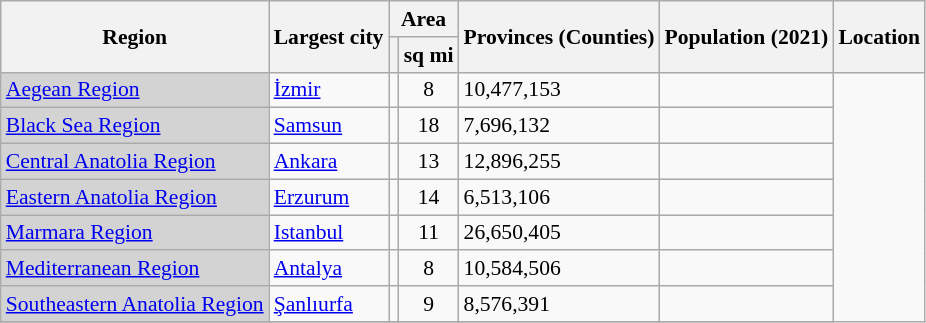<table class="wikitable sortable mw-collapsible" border="1" style="font-size:90%">
<tr>
<th rowspan=2>Region</th>
<th rowspan=2>Largest city</th>
<th colspan=2>Area</th>
<th rowspan=2>Provinces (Counties)</th>
<th rowspan=2>Population (2021)</th>
<th rowspan=2 class="unsortable">Location</th>
</tr>
<tr>
<th></th>
<th>sq mi</th>
</tr>
<tr>
<td bgcolor="lightgray"><a href='#'>Aegean Region</a></td>
<td><a href='#'>İzmir</a></td>
<td></td>
<td align="center">8</td>
<td>10,477,153</td>
<td></td>
</tr>
<tr>
<td bgcolor="lightgray"><a href='#'>Black Sea Region</a></td>
<td><a href='#'>Samsun</a></td>
<td></td>
<td align="center">18</td>
<td>7,696,132</td>
<td></td>
</tr>
<tr>
<td bgcolor="lightgray"><a href='#'>Central Anatolia Region</a></td>
<td><a href='#'>Ankara</a></td>
<td></td>
<td align="center">13</td>
<td>12,896,255</td>
<td></td>
</tr>
<tr>
<td bgcolor="lightgray"><a href='#'>Eastern Anatolia Region</a></td>
<td><a href='#'>Erzurum</a></td>
<td></td>
<td align="center">14</td>
<td>6,513,106</td>
<td></td>
</tr>
<tr>
<td bgcolor="lightgray"><a href='#'>Marmara Region</a></td>
<td><a href='#'>Istanbul</a></td>
<td></td>
<td align="center">11</td>
<td>26,650,405</td>
<td></td>
</tr>
<tr>
<td bgcolor="lightgray"><a href='#'>Mediterranean Region</a></td>
<td><a href='#'>Antalya</a></td>
<td></td>
<td align="center">8</td>
<td>10,584,506</td>
<td></td>
</tr>
<tr>
<td bgcolor="lightgray"><a href='#'>Southeastern Anatolia Region</a></td>
<td><a href='#'>Şanlıurfa</a></td>
<td></td>
<td align="center">9</td>
<td>8,576,391</td>
<td></td>
</tr>
<tr>
</tr>
</table>
